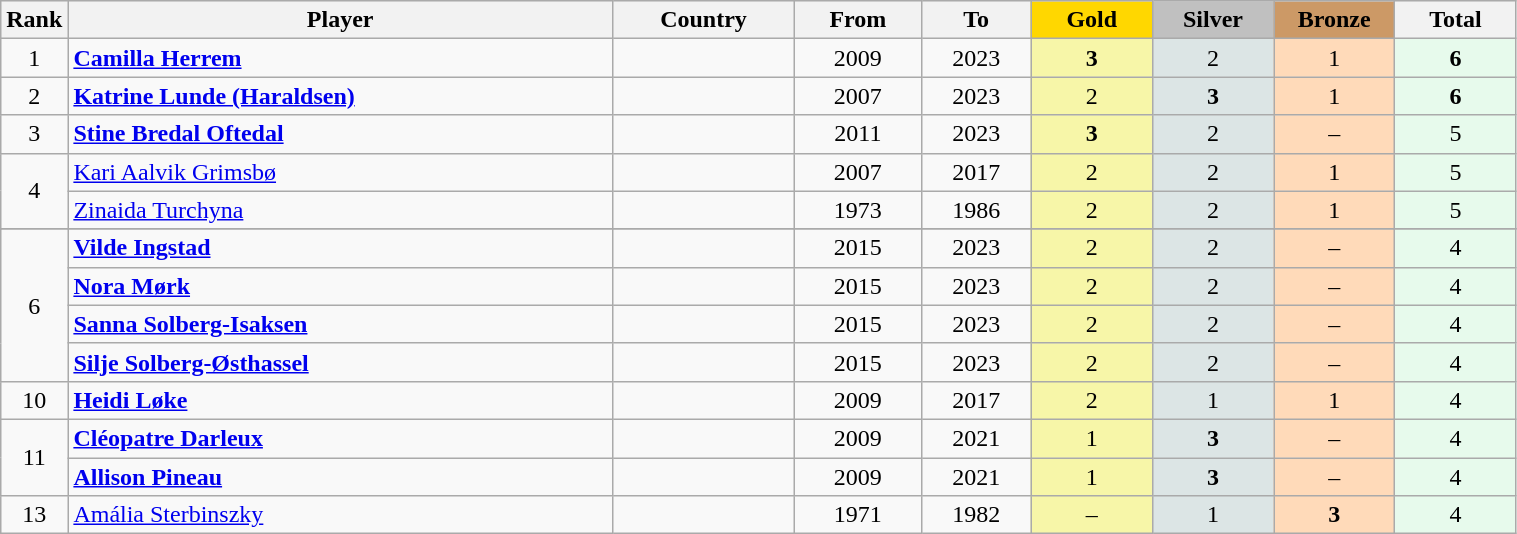<table class="wikitable plainrowheaders" width=80% style="text-align:center;">
<tr style="background-color:#EDEDED;">
<th class="hintergrundfarbe5" style="width:1em">Rank</th>
<th class="hintergrundfarbe5">Player</th>
<th class="hintergrundfarbe5">Country</th>
<th class="hintergrundfarbe5">From</th>
<th class="hintergrundfarbe5">To</th>
<th style="background:    gold; width:8%">Gold</th>
<th style="background:  silver; width:8%">Silver</th>
<th style="background: #CC9966; width:8%">Bronze</th>
<th class="hintergrundfarbe5" style="width:8%">Total</th>
</tr>
<tr>
<td>1</td>
<td align="left"><strong><a href='#'>Camilla Herrem</a></strong></td>
<td align="left"></td>
<td>2009</td>
<td>2023</td>
<td bgcolor="#F7F6A8"><strong>3</strong></td>
<td bgcolor="#DCE5E5">2</td>
<td bgcolor="#FFDAB9">1</td>
<td bgcolor="#E7FAEC"><strong>6</strong></td>
</tr>
<tr align="center">
<td>2</td>
<td align="left"><strong><a href='#'>Katrine Lunde (Haraldsen)</a></strong></td>
<td align="left"></td>
<td>2007</td>
<td>2023</td>
<td bgcolor="#F7F6A8">2</td>
<td bgcolor="#DCE5E5"><strong>3</strong></td>
<td bgcolor="#FFDAB9">1</td>
<td bgcolor="#E7FAEC"><strong>6</strong></td>
</tr>
<tr align="center">
<td>3</td>
<td align="left"><strong><a href='#'>Stine Bredal Oftedal</a></strong></td>
<td align="left"></td>
<td>2011</td>
<td>2023</td>
<td bgcolor="#F7F6A8"><strong>3</strong></td>
<td bgcolor="#DCE5E5">2</td>
<td bgcolor="#FFDAB9">–</td>
<td bgcolor="#E7FAEC">5</td>
</tr>
<tr align="center">
<td rowspan="2">4</td>
<td align="left"><a href='#'>Kari Aalvik Grimsbø</a></td>
<td align="left"></td>
<td>2007</td>
<td>2017</td>
<td bgcolor="#F7F6A8">2</td>
<td bgcolor="#DCE5E5">2</td>
<td bgcolor="#FFDAB9">1</td>
<td bgcolor="#E7FAEC">5</td>
</tr>
<tr align="center">
<td align="left"><a href='#'>Zinaida Turchyna</a></td>
<td align="left"></td>
<td>1973</td>
<td>1986</td>
<td bgcolor="#F7F6A8">2</td>
<td bgcolor="#DCE5E5">2</td>
<td bgcolor="#FFDAB9">1</td>
<td bgcolor="#E7FAEC">5</td>
</tr>
<tr align="center">
</tr>
<tr align="center">
<td rowspan="4">6</td>
<td align="left"><strong><a href='#'>Vilde Ingstad</a></strong></td>
<td align="left"></td>
<td>2015</td>
<td>2023</td>
<td bgcolor="#F7F6A8">2</td>
<td bgcolor="#DCE5E5">2</td>
<td bgcolor="#FFDAB9">–</td>
<td bgcolor="#E7FAEC">4</td>
</tr>
<tr align="center">
<td align="left"><strong><a href='#'>Nora Mørk</a></strong></td>
<td align="left"></td>
<td>2015</td>
<td>2023</td>
<td bgcolor="#F7F6A8">2</td>
<td bgcolor="#DCE5E5">2</td>
<td bgcolor="#FFDAB9">–</td>
<td bgcolor="#E7FAEC">4</td>
</tr>
<tr align="center">
<td align="left"><strong><a href='#'>Sanna Solberg-Isaksen</a></strong></td>
<td align="left"></td>
<td>2015</td>
<td>2023</td>
<td bgcolor="#F7F6A8">2</td>
<td bgcolor="#DCE5E5">2</td>
<td bgcolor="#FFDAB9">–</td>
<td bgcolor="#E7FAEC">4</td>
</tr>
<tr align="center">
<td align="left"><strong><a href='#'>Silje Solberg-Østhassel</a></strong></td>
<td align="left"></td>
<td>2015</td>
<td>2023</td>
<td bgcolor="#F7F6A8">2</td>
<td bgcolor="#DCE5E5">2</td>
<td bgcolor="#FFDAB9">–</td>
<td bgcolor="#E7FAEC">4</td>
</tr>
<tr align="center">
<td>10</td>
<td align="left"><strong><a href='#'>Heidi Løke</a></strong></td>
<td align="left"></td>
<td>2009</td>
<td>2017</td>
<td bgcolor="#F7F6A8">2</td>
<td bgcolor="#DCE5E5">1</td>
<td bgcolor="#FFDAB9">1</td>
<td bgcolor="#E7FAEC">4</td>
</tr>
<tr align="center">
<td rowspan="2">11</td>
<td align="left"><strong><a href='#'>Cléopatre Darleux</a></strong></td>
<td align="left"></td>
<td>2009</td>
<td>2021</td>
<td bgcolor="#F7F6A8">1</td>
<td bgcolor="#DCE5E5"><strong>3</strong></td>
<td bgcolor="#FFDAB9">–</td>
<td bgcolor="#E7FAEC">4</td>
</tr>
<tr align="center">
<td align="left"><strong><a href='#'>Allison Pineau</a></strong></td>
<td align="left"></td>
<td>2009</td>
<td>2021</td>
<td bgcolor="#F7F6A8">1</td>
<td bgcolor="#DCE5E5"><strong>3</strong></td>
<td bgcolor="#FFDAB9">–</td>
<td bgcolor="#E7FAEC">4</td>
</tr>
<tr align="center">
<td>13</td>
<td align="left"><a href='#'>Amália Sterbinszky</a></td>
<td align="left"></td>
<td>1971</td>
<td>1982</td>
<td bgcolor="#F7F6A8">–</td>
<td bgcolor="#DCE5E5">1</td>
<td bgcolor="#FFDAB9"><strong>3</strong></td>
<td bgcolor="#E7FAEC">4</td>
</tr>
</table>
